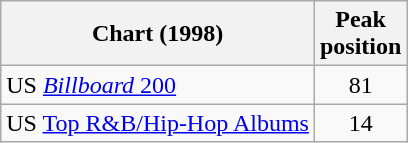<table class="wikitable">
<tr>
<th style="text-align:center;">Chart (1998)</th>
<th style="text-align:center;">Peak<br>position</th>
</tr>
<tr>
<td align="left">US <a href='#'><em>Billboard</em> 200</a></td>
<td style="text-align:center;">81</td>
</tr>
<tr>
<td align="left">US <a href='#'>Top R&B/Hip-Hop Albums</a></td>
<td style="text-align:center;">14</td>
</tr>
</table>
